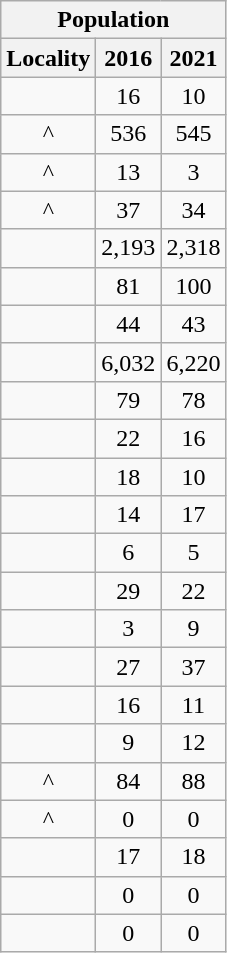<table class="wikitable" style="text-align:center;">
<tr>
<th colspan="3" style="text-align:center;  font-weight:bold">Population</th>
</tr>
<tr>
<th style="text-align:center; background:  font-weight:bold">Locality</th>
<th style="text-align:center; background:  font-weight:bold"><strong>2016</strong></th>
<th style="text-align:center; background:  font-weight:bold"><strong>2021</strong></th>
</tr>
<tr>
<td></td>
<td>16</td>
<td>10</td>
</tr>
<tr>
<td>^</td>
<td>536</td>
<td>545</td>
</tr>
<tr>
<td>^</td>
<td>13</td>
<td>3</td>
</tr>
<tr>
<td>^</td>
<td>37</td>
<td>34</td>
</tr>
<tr>
<td></td>
<td>2,193</td>
<td>2,318</td>
</tr>
<tr>
<td></td>
<td>81</td>
<td>100</td>
</tr>
<tr>
<td></td>
<td>44</td>
<td>43</td>
</tr>
<tr>
<td></td>
<td>6,032</td>
<td>6,220</td>
</tr>
<tr>
<td></td>
<td>79</td>
<td>78</td>
</tr>
<tr>
<td></td>
<td>22</td>
<td>16</td>
</tr>
<tr>
<td></td>
<td>18</td>
<td>10</td>
</tr>
<tr>
<td></td>
<td>14</td>
<td>17</td>
</tr>
<tr>
<td></td>
<td>6</td>
<td>5</td>
</tr>
<tr>
<td></td>
<td>29</td>
<td>22</td>
</tr>
<tr>
<td></td>
<td>3</td>
<td>9</td>
</tr>
<tr>
<td></td>
<td>27</td>
<td>37</td>
</tr>
<tr>
<td></td>
<td>16</td>
<td>11</td>
</tr>
<tr>
<td></td>
<td>9</td>
<td>12</td>
</tr>
<tr>
<td>^</td>
<td>84</td>
<td>88</td>
</tr>
<tr>
<td>^</td>
<td>0</td>
<td>0</td>
</tr>
<tr>
<td></td>
<td>17</td>
<td>18</td>
</tr>
<tr>
<td></td>
<td>0</td>
<td>0</td>
</tr>
<tr>
<td></td>
<td>0</td>
<td>0</td>
</tr>
</table>
